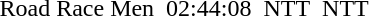<table>
<tr>
<td>Road Race Men</td>
<td></td>
<td>02:44:08</td>
<td></td>
<td>NTT</td>
<td></td>
<td>NTT</td>
</tr>
</table>
